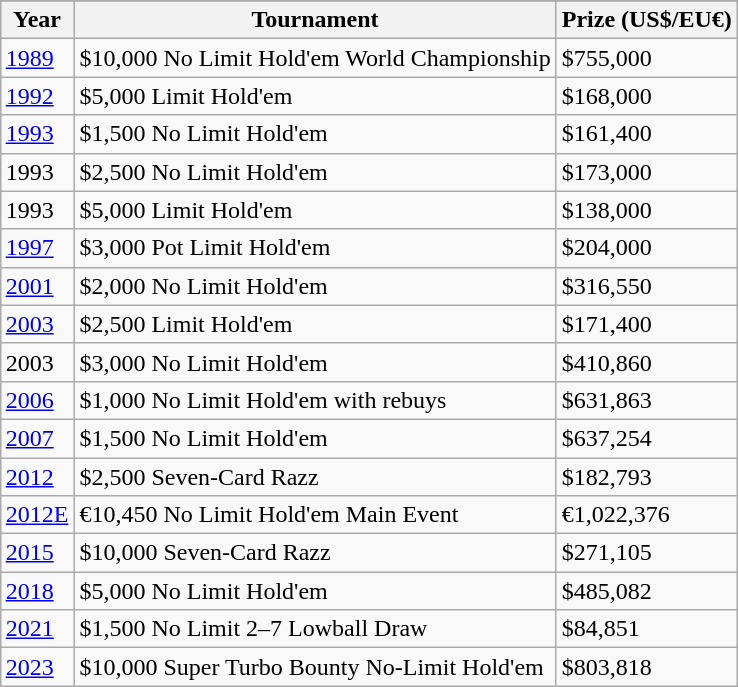<table class="wikitable" style="float: right; margin: 0 2em">
<tr>
</tr>
<tr>
<th>Year</th>
<th>Tournament</th>
<th>Prize (US$/EU€)</th>
</tr>
<tr>
<td><a href='#'>1989</a></td>
<td>$10,000 No Limit Hold'em World Championship</td>
<td>$755,000</td>
</tr>
<tr>
<td><a href='#'>1992</a></td>
<td>$5,000 Limit Hold'em</td>
<td>$168,000</td>
</tr>
<tr>
<td><a href='#'>1993</a></td>
<td>$1,500 No Limit Hold'em</td>
<td>$161,400</td>
</tr>
<tr>
<td>1993</td>
<td>$2,500 No Limit Hold'em</td>
<td>$173,000</td>
</tr>
<tr>
<td>1993</td>
<td>$5,000 Limit Hold'em</td>
<td>$138,000</td>
</tr>
<tr>
<td><a href='#'>1997</a></td>
<td>$3,000 Pot Limit Hold'em</td>
<td>$204,000</td>
</tr>
<tr>
<td><a href='#'>2001</a></td>
<td>$2,000 No Limit Hold'em</td>
<td>$316,550</td>
</tr>
<tr>
<td><a href='#'>2003</a></td>
<td>$2,500 Limit Hold'em</td>
<td>$171,400</td>
</tr>
<tr>
<td>2003</td>
<td>$3,000 No Limit Hold'em</td>
<td>$410,860</td>
</tr>
<tr>
<td><a href='#'>2006</a></td>
<td>$1,000 No Limit Hold'em with rebuys</td>
<td>$631,863</td>
</tr>
<tr>
<td><a href='#'>2007</a></td>
<td>$1,500 No Limit Hold'em</td>
<td>$637,254</td>
</tr>
<tr>
<td><a href='#'>2012</a></td>
<td>$2,500 Seven-Card Razz</td>
<td>$182,793</td>
</tr>
<tr>
<td><a href='#'>2012E</a></td>
<td>€10,450 No Limit Hold'em Main Event</td>
<td>€1,022,376</td>
</tr>
<tr>
<td><a href='#'>2015</a></td>
<td>$10,000 Seven-Card Razz</td>
<td>$271,105</td>
</tr>
<tr>
<td><a href='#'>2018</a></td>
<td>$5,000 No Limit Hold'em</td>
<td>$485,082</td>
</tr>
<tr>
<td><a href='#'>2021</a></td>
<td>$1,500 No Limit 2–7 Lowball Draw</td>
<td>$84,851</td>
</tr>
<tr>
<td><a href='#'>2023</a></td>
<td>$10,000 Super Turbo Bounty No-Limit Hold'em</td>
<td>$803,818</td>
</tr>
</table>
